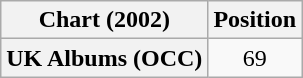<table class="wikitable plainrowheaders" style="text-align:center">
<tr>
<th scope="col">Chart (2002)</th>
<th scope="col">Position</th>
</tr>
<tr>
<th scope="row">UK Albums (OCC)</th>
<td>69</td>
</tr>
</table>
